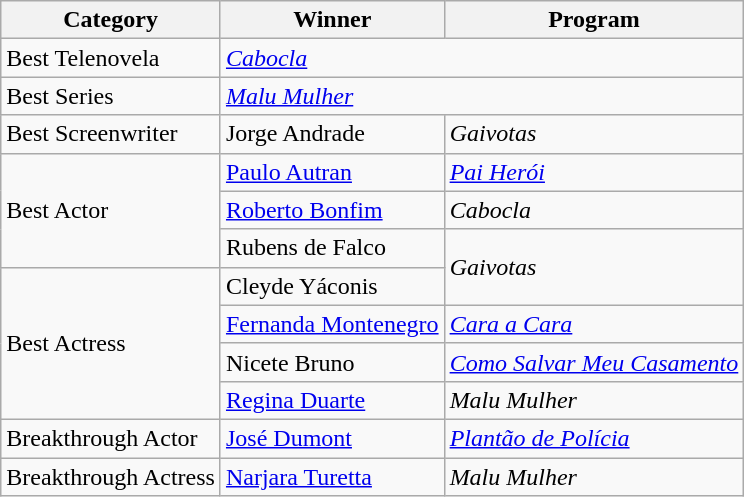<table class="wikitable">
<tr>
<th>Category</th>
<th>Winner</th>
<th>Program</th>
</tr>
<tr>
<td>Best Telenovela</td>
<td colspan="2"><em><a href='#'>Cabocla</a></em></td>
</tr>
<tr>
<td>Best Series</td>
<td colspan="2"><em><a href='#'>Malu Mulher</a></em></td>
</tr>
<tr>
<td>Best Screenwriter</td>
<td>Jorge Andrade</td>
<td><em>Gaivotas</em></td>
</tr>
<tr>
<td rowspan="3">Best Actor</td>
<td><a href='#'>Paulo Autran</a></td>
<td><em><a href='#'>Pai Herói</a></em></td>
</tr>
<tr>
<td><a href='#'>Roberto Bonfim</a></td>
<td><em>Cabocla</em></td>
</tr>
<tr>
<td>Rubens de Falco</td>
<td rowspan="2"><em>Gaivotas</em></td>
</tr>
<tr>
<td rowspan="4">Best Actress</td>
<td>Cleyde Yáconis</td>
</tr>
<tr>
<td><a href='#'>Fernanda Montenegro</a></td>
<td><em><a href='#'>Cara a Cara</a></em></td>
</tr>
<tr>
<td>Nicete Bruno</td>
<td><em><a href='#'>Como Salvar Meu Casamento</a></em></td>
</tr>
<tr>
<td><a href='#'>Regina Duarte</a></td>
<td><em>Malu Mulher</em></td>
</tr>
<tr>
<td>Breakthrough Actor</td>
<td><a href='#'>José Dumont</a></td>
<td><em><a href='#'>Plantão de Polícia</a></em></td>
</tr>
<tr>
<td>Breakthrough Actress</td>
<td><a href='#'>Narjara Turetta</a></td>
<td><em>Malu Mulher</em></td>
</tr>
</table>
